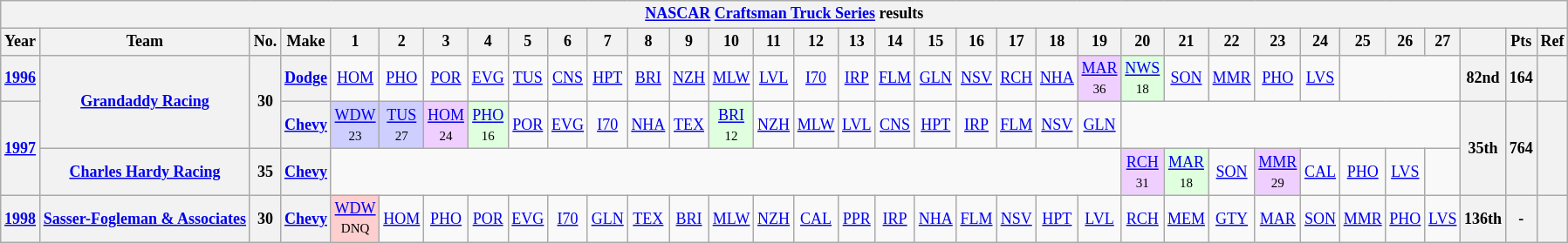<table class="wikitable" style="text-align:center; font-size:75%">
<tr>
<th colspan=45><a href='#'>NASCAR</a> <a href='#'>Craftsman Truck Series</a> results</th>
</tr>
<tr>
<th>Year</th>
<th>Team</th>
<th>No.</th>
<th>Make</th>
<th>1</th>
<th>2</th>
<th>3</th>
<th>4</th>
<th>5</th>
<th>6</th>
<th>7</th>
<th>8</th>
<th>9</th>
<th>10</th>
<th>11</th>
<th>12</th>
<th>13</th>
<th>14</th>
<th>15</th>
<th>16</th>
<th>17</th>
<th>18</th>
<th>19</th>
<th>20</th>
<th>21</th>
<th>22</th>
<th>23</th>
<th>24</th>
<th>25</th>
<th>26</th>
<th>27</th>
<th></th>
<th>Pts</th>
<th>Ref</th>
</tr>
<tr>
<th><a href='#'>1996</a></th>
<th rowspan=2><a href='#'>Grandaddy Racing</a></th>
<th rowspan=2>30</th>
<th><a href='#'>Dodge</a></th>
<td><a href='#'>HOM</a></td>
<td><a href='#'>PHO</a></td>
<td><a href='#'>POR</a></td>
<td><a href='#'>EVG</a></td>
<td><a href='#'>TUS</a></td>
<td><a href='#'>CNS</a></td>
<td><a href='#'>HPT</a></td>
<td><a href='#'>BRI</a></td>
<td><a href='#'>NZH</a></td>
<td><a href='#'>MLW</a></td>
<td><a href='#'>LVL</a></td>
<td><a href='#'>I70</a></td>
<td><a href='#'>IRP</a></td>
<td><a href='#'>FLM</a></td>
<td><a href='#'>GLN</a></td>
<td><a href='#'>NSV</a></td>
<td><a href='#'>RCH</a></td>
<td><a href='#'>NHA</a></td>
<td style="background:#EFCFFF;"><a href='#'>MAR</a><br><small>36</small></td>
<td style="background:#DFFFDF;"><a href='#'>NWS</a><br><small>18</small></td>
<td><a href='#'>SON</a></td>
<td><a href='#'>MMR</a></td>
<td><a href='#'>PHO</a></td>
<td><a href='#'>LVS</a></td>
<td colspan=3></td>
<th>82nd</th>
<th>164</th>
<th></th>
</tr>
<tr>
<th rowspan=2><a href='#'>1997</a></th>
<th><a href='#'>Chevy</a></th>
<td style="background:#CFCFFF;"><a href='#'>WDW</a><br><small>23</small></td>
<td style="background:#CFCFFF;"><a href='#'>TUS</a><br><small>27</small></td>
<td style="background:#EFCFFF;"><a href='#'>HOM</a><br><small>24</small></td>
<td style="background:#DFFFDF;"><a href='#'>PHO</a><br><small>16</small></td>
<td><a href='#'>POR</a></td>
<td><a href='#'>EVG</a></td>
<td><a href='#'>I70</a></td>
<td><a href='#'>NHA</a></td>
<td><a href='#'>TEX</a></td>
<td style="background:#DFFFDF;"><a href='#'>BRI</a><br><small>12</small></td>
<td><a href='#'>NZH</a></td>
<td><a href='#'>MLW</a></td>
<td><a href='#'>LVL</a></td>
<td><a href='#'>CNS</a></td>
<td><a href='#'>HPT</a></td>
<td><a href='#'>IRP</a></td>
<td><a href='#'>FLM</a></td>
<td><a href='#'>NSV</a></td>
<td><a href='#'>GLN</a></td>
<td colspan=8></td>
<th rowspan=2>35th</th>
<th rowspan=2>764</th>
<th rowspan=2></th>
</tr>
<tr>
<th><a href='#'>Charles Hardy Racing</a></th>
<th>35</th>
<th><a href='#'>Chevy</a></th>
<td colspan=19></td>
<td style="background:#EFCFFF;"><a href='#'>RCH</a><br><small>31</small></td>
<td style="background:#DFFFDF;"><a href='#'>MAR</a><br><small>18</small></td>
<td><a href='#'>SON</a></td>
<td style="background:#EFCFFF;"><a href='#'>MMR</a><br><small>29</small></td>
<td><a href='#'>CAL</a></td>
<td><a href='#'>PHO</a></td>
<td><a href='#'>LVS</a></td>
<td></td>
</tr>
<tr>
<th><a href='#'>1998</a></th>
<th><a href='#'>Sasser-Fogleman & Associates</a></th>
<th>30</th>
<th><a href='#'>Chevy</a></th>
<td style="background:#FFCFCF;"><a href='#'>WDW</a><br><small>DNQ</small></td>
<td><a href='#'>HOM</a></td>
<td><a href='#'>PHO</a></td>
<td><a href='#'>POR</a></td>
<td><a href='#'>EVG</a></td>
<td><a href='#'>I70</a></td>
<td><a href='#'>GLN</a></td>
<td><a href='#'>TEX</a></td>
<td><a href='#'>BRI</a></td>
<td><a href='#'>MLW</a></td>
<td><a href='#'>NZH</a></td>
<td><a href='#'>CAL</a></td>
<td><a href='#'>PPR</a></td>
<td><a href='#'>IRP</a></td>
<td><a href='#'>NHA</a></td>
<td><a href='#'>FLM</a></td>
<td><a href='#'>NSV</a></td>
<td><a href='#'>HPT</a></td>
<td><a href='#'>LVL</a></td>
<td><a href='#'>RCH</a></td>
<td><a href='#'>MEM</a></td>
<td><a href='#'>GTY</a></td>
<td><a href='#'>MAR</a></td>
<td><a href='#'>SON</a></td>
<td><a href='#'>MMR</a></td>
<td><a href='#'>PHO</a></td>
<td><a href='#'>LVS</a></td>
<th>136th</th>
<th>-</th>
<th></th>
</tr>
</table>
